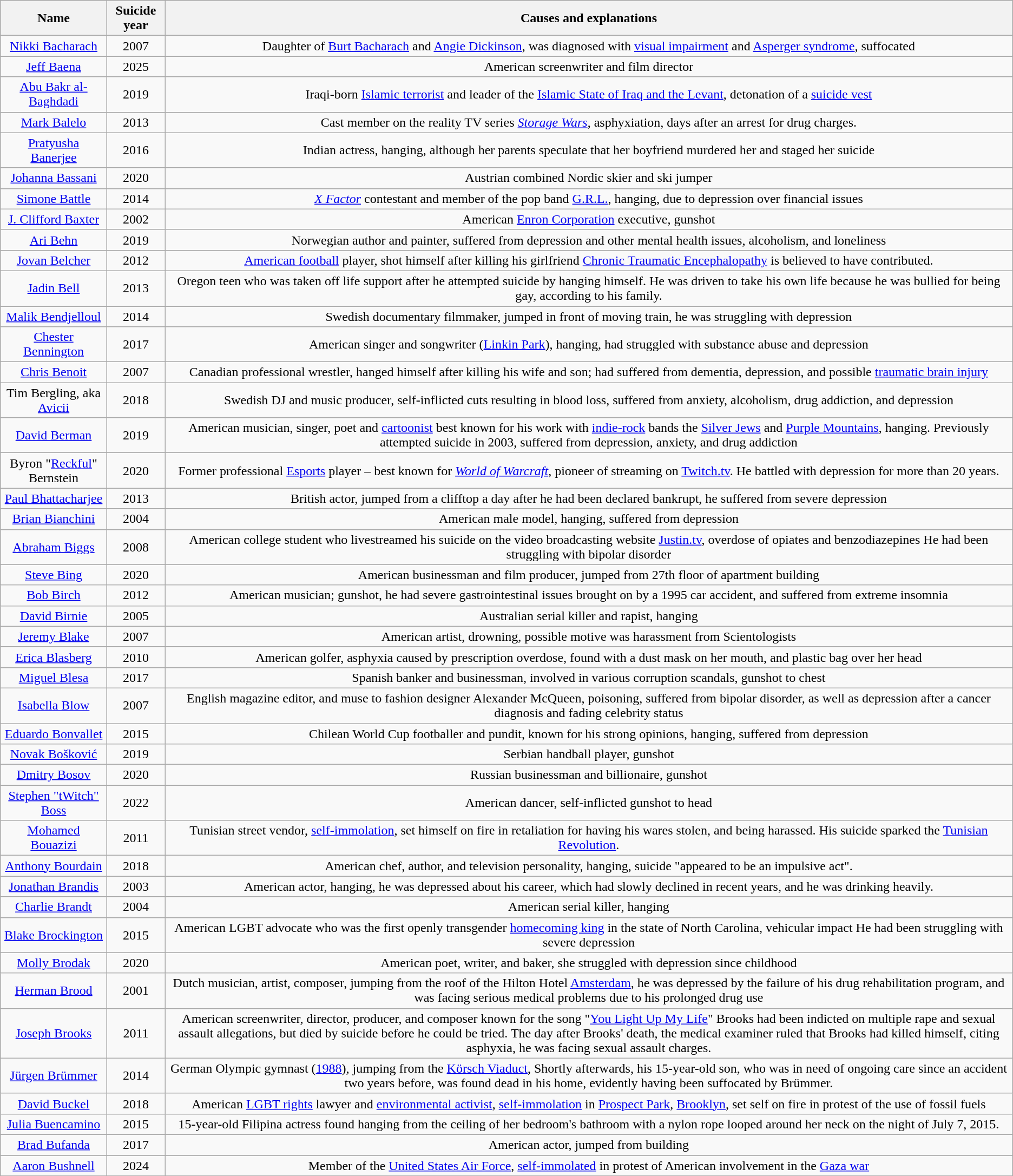<table class="wikitable sortable" style="text-align: center;">
<tr>
<th>Name</th>
<th>Suicide year</th>
<th>Causes and explanations</th>
</tr>
<tr>
<td><a href='#'>Nikki Bacharach</a></td>
<td>2007</td>
<td>Daughter of <a href='#'>Burt Bacharach</a> and <a href='#'>Angie Dickinson</a>, was diagnosed with <a href='#'>visual impairment</a> and <a href='#'>Asperger syndrome</a>, suffocated</td>
</tr>
<tr>
<td><a href='#'>Jeff Baena</a></td>
<td>2025</td>
<td>American screenwriter and film director</td>
</tr>
<tr>
<td><a href='#'>Abu Bakr al-Baghdadi</a></td>
<td>2019</td>
<td>Iraqi-born <a href='#'>Islamic terrorist</a> and leader of the <a href='#'>Islamic State of Iraq and the Levant</a>, detonation of a <a href='#'>suicide vest</a></td>
</tr>
<tr>
<td><a href='#'>Mark Balelo</a></td>
<td>2013</td>
<td>Cast member on the reality TV series <em><a href='#'>Storage Wars</a></em>, asphyxiation, days after an arrest for drug charges.</td>
</tr>
<tr>
<td><a href='#'>Pratyusha Banerjee</a></td>
<td>2016</td>
<td>Indian actress, hanging, although her parents speculate that her boyfriend murdered her and staged her suicide</td>
</tr>
<tr>
<td><a href='#'>Johanna Bassani</a></td>
<td>2020</td>
<td>Austrian combined Nordic skier and ski jumper</td>
</tr>
<tr>
<td><a href='#'>Simone Battle</a></td>
<td>2014</td>
<td><em><a href='#'>X Factor</a></em> contestant and member of the pop band <a href='#'>G.R.L.</a>, hanging, due to depression over financial issues</td>
</tr>
<tr>
<td><a href='#'>J. Clifford Baxter</a></td>
<td>2002</td>
<td>American <a href='#'>Enron Corporation</a> executive, gunshot</td>
</tr>
<tr>
<td><a href='#'>Ari Behn</a></td>
<td>2019</td>
<td>Norwegian author and painter, suffered from depression and other mental health issues, alcoholism, and loneliness</td>
</tr>
<tr>
<td><a href='#'>Jovan Belcher</a></td>
<td>2012</td>
<td><a href='#'>American football</a> player, shot himself after killing his girlfriend <a href='#'>Chronic Traumatic Encephalopathy</a> is believed to have contributed.</td>
</tr>
<tr>
<td><a href='#'>Jadin Bell</a></td>
<td>2013</td>
<td>Oregon teen who was taken off life support after he attempted suicide by hanging himself. He was driven to take his own life because he was bullied for being gay, according to his family.</td>
</tr>
<tr>
<td><a href='#'>Malik Bendjelloul</a></td>
<td>2014</td>
<td>Swedish documentary filmmaker, jumped in front of moving train, he was struggling with depression</td>
</tr>
<tr>
<td><a href='#'>Chester Bennington</a></td>
<td>2017</td>
<td>American singer and songwriter (<a href='#'>Linkin Park</a>), hanging, had struggled with substance abuse and depression</td>
</tr>
<tr>
<td><a href='#'>Chris Benoit</a></td>
<td>2007</td>
<td>Canadian professional wrestler, hanged himself after killing his wife and son; had suffered from dementia, depression, and possible  <a href='#'>traumatic brain injury</a></td>
</tr>
<tr>
<td>Tim Bergling, aka <a href='#'>Avicii</a></td>
<td>2018</td>
<td>Swedish DJ and music producer, self-inflicted cuts resulting in blood loss, suffered from anxiety, alcoholism, drug addiction, and depression</td>
</tr>
<tr>
<td><a href='#'>David Berman</a></td>
<td>2019</td>
<td>American musician, singer, poet and <a href='#'>cartoonist</a> best known for his work with <a href='#'>indie-rock</a> bands the <a href='#'>Silver Jews</a> and <a href='#'>Purple Mountains</a>, hanging. Previously attempted suicide in 2003, suffered from depression, anxiety, and drug addiction</td>
</tr>
<tr>
<td>Byron "<a href='#'>Reckful</a>" Bernstein</td>
<td>2020</td>
<td>Former professional <a href='#'>Esports</a> player – best known for <em><a href='#'>World of Warcraft</a></em>, pioneer of streaming on <a href='#'>Twitch.tv</a>. He battled with depression for more than 20 years.</td>
</tr>
<tr>
<td><a href='#'>Paul Bhattacharjee</a></td>
<td>2013</td>
<td>British actor, jumped from a clifftop a day after he had been declared bankrupt, he suffered from severe depression</td>
</tr>
<tr>
<td><a href='#'>Brian Bianchini</a></td>
<td>2004</td>
<td>American male model, hanging, suffered from depression</td>
</tr>
<tr>
<td><a href='#'>Abraham Biggs</a></td>
<td>2008</td>
<td>American college student who livestreamed his suicide on the video broadcasting website <a href='#'>Justin.tv</a>, overdose of opiates and benzodiazepines He had been struggling with bipolar disorder</td>
</tr>
<tr>
<td><a href='#'>Steve Bing</a></td>
<td>2020</td>
<td>American businessman and film producer, jumped from 27th floor of apartment building</td>
</tr>
<tr>
<td><a href='#'>Bob Birch</a></td>
<td>2012</td>
<td>American musician; gunshot, he had severe gastrointestinal issues brought on by a 1995 car accident, and suffered from extreme insomnia</td>
</tr>
<tr>
<td><a href='#'>David Birnie</a></td>
<td>2005</td>
<td>Australian serial killer and rapist, hanging</td>
</tr>
<tr>
<td><a href='#'>Jeremy Blake</a></td>
<td>2007</td>
<td>American artist, drowning, possible motive was harassment from Scientologists</td>
</tr>
<tr>
<td><a href='#'>Erica Blasberg</a></td>
<td>2010</td>
<td>American golfer, asphyxia caused by prescription overdose, found with a dust mask on her mouth, and plastic bag over her head</td>
</tr>
<tr>
<td><a href='#'>Miguel Blesa</a></td>
<td>2017</td>
<td>Spanish banker and businessman, involved in various corruption scandals, gunshot to chest</td>
</tr>
<tr>
<td><a href='#'>Isabella Blow</a></td>
<td>2007</td>
<td>English magazine editor, and muse to fashion designer Alexander McQueen, poisoning, suffered from bipolar disorder, as well as depression after a cancer diagnosis and fading celebrity status</td>
</tr>
<tr>
<td><a href='#'>Eduardo Bonvallet</a></td>
<td>2015</td>
<td>Chilean World Cup footballer and pundit, known for his strong opinions, hanging, suffered from depression</td>
</tr>
<tr>
<td><a href='#'>Novak Bošković</a></td>
<td>2019</td>
<td>Serbian handball player, gunshot</td>
</tr>
<tr>
<td><a href='#'>Dmitry Bosov</a></td>
<td>2020</td>
<td>Russian businessman and billionaire, gunshot</td>
</tr>
<tr>
<td><a href='#'>Stephen "tWitch" Boss</a></td>
<td>2022</td>
<td>American dancer, self-inflicted gunshot to head</td>
</tr>
<tr>
<td><a href='#'>Mohamed Bouazizi</a></td>
<td>2011</td>
<td>Tunisian street vendor, <a href='#'>self-immolation</a>, set himself on fire in retaliation for having his wares stolen, and being harassed. His suicide sparked the <a href='#'>Tunisian Revolution</a>.</td>
</tr>
<tr>
<td><a href='#'>Anthony Bourdain</a></td>
<td>2018</td>
<td>American chef, author, and television personality, hanging, suicide "appeared to be an impulsive act".</td>
</tr>
<tr>
<td><a href='#'>Jonathan Brandis</a></td>
<td>2003</td>
<td>American actor, hanging, he was depressed about his career, which had slowly declined in recent years, and he was drinking heavily.</td>
</tr>
<tr>
<td><a href='#'>Charlie Brandt</a></td>
<td>2004</td>
<td>American serial killer, hanging</td>
</tr>
<tr>
<td><a href='#'>Blake Brockington</a></td>
<td>2015</td>
<td>American LGBT advocate who was the first openly transgender <a href='#'>homecoming king</a> in the state of North Carolina, vehicular impact He had been struggling with severe depression</td>
</tr>
<tr>
<td><a href='#'>Molly Brodak</a></td>
<td>2020</td>
<td>American poet, writer, and baker, she struggled with depression since childhood</td>
</tr>
<tr>
<td><a href='#'>Herman Brood</a></td>
<td>2001</td>
<td>Dutch musician, artist, composer, jumping from the roof of the Hilton Hotel <a href='#'>Amsterdam</a>, he was depressed by the failure of his drug rehabilitation program, and was facing serious medical problems due to his prolonged drug use</td>
</tr>
<tr>
<td><a href='#'>Joseph Brooks</a></td>
<td>2011</td>
<td>American screenwriter, director, producer, and composer known for the song "<a href='#'>You Light Up My Life</a>" Brooks had been indicted on multiple rape and sexual assault allegations, but died by suicide before he could be tried. The day after Brooks' death, the medical examiner ruled that Brooks had killed himself, citing asphyxia, he was facing sexual assault charges.</td>
</tr>
<tr>
<td><a href='#'>Jürgen Brümmer</a></td>
<td>2014</td>
<td>German Olympic gymnast (<a href='#'>1988</a>), jumping from the <a href='#'>Körsch Viaduct</a>, Shortly afterwards, his 15-year-old son, who was in need of ongoing care since an accident two years before, was found dead in his home, evidently having been suffocated by Brümmer.</td>
</tr>
<tr>
<td><a href='#'>David Buckel</a></td>
<td>2018</td>
<td>American <a href='#'>LGBT rights</a> lawyer and <a href='#'>environmental activist</a>, <a href='#'>self-immolation</a> in <a href='#'>Prospect Park</a>, <a href='#'>Brooklyn</a>, set self on fire in protest of the use of fossil fuels</td>
</tr>
<tr>
<td><a href='#'>Julia Buencamino</a></td>
<td>2015</td>
<td>15-year-old Filipina actress found hanging from the ceiling of her bedroom's bathroom with a nylon rope looped around her neck on the night of July 7, 2015.</td>
</tr>
<tr>
<td><a href='#'>Brad Bufanda</a></td>
<td>2017</td>
<td>American actor, jumped from building</td>
</tr>
<tr>
<td><a href='#'>Aaron Bushnell</a></td>
<td>2024</td>
<td>Member of the <a href='#'>United States Air Force</a>, <a href='#'>self-immolated</a> in protest of American involvement in the <a href='#'>Gaza war</a></td>
</tr>
</table>
